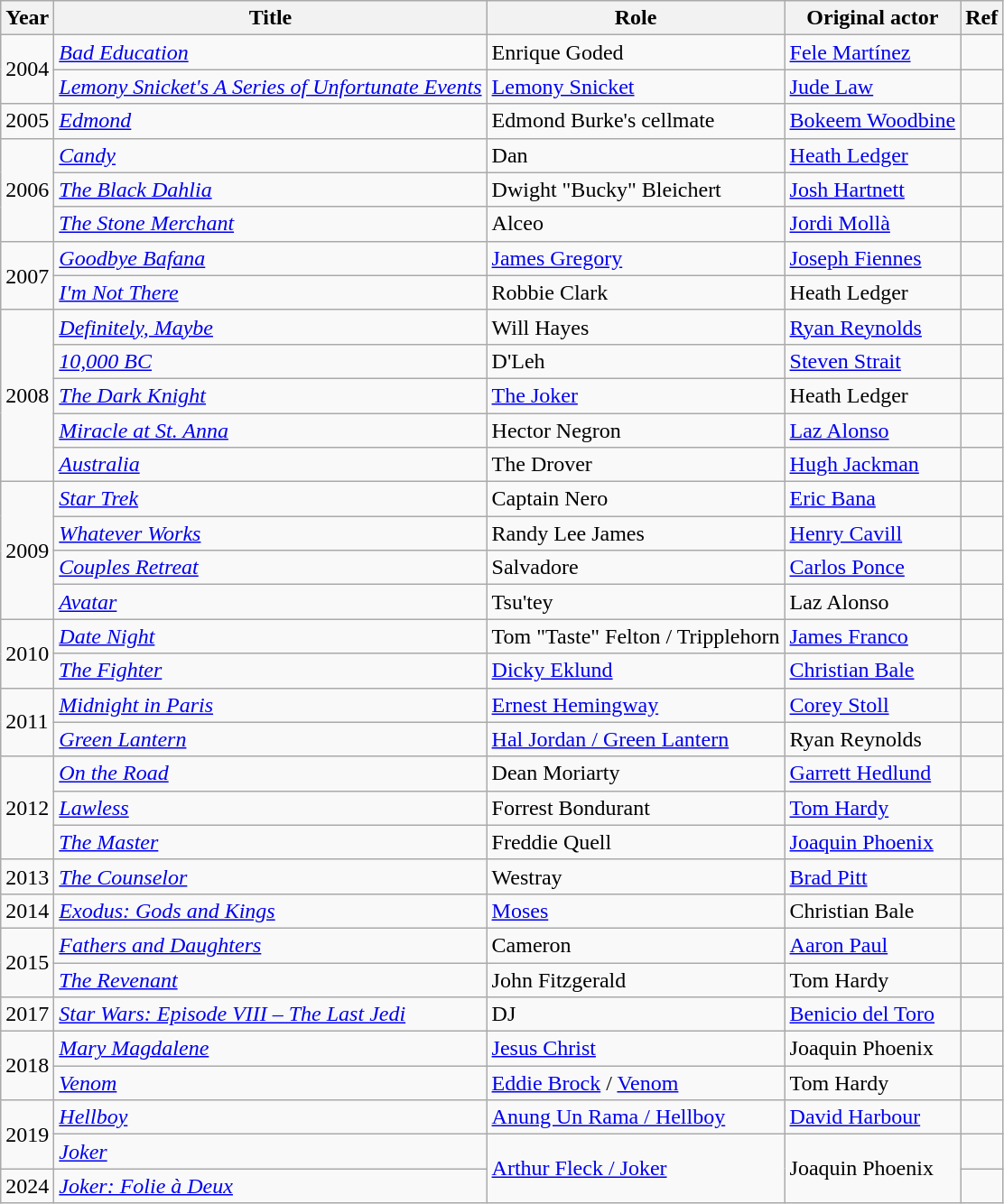<table class="wikitable plainrowheaders sortable">
<tr>
<th scope="col">Year</th>
<th scope="col">Title</th>
<th scope="col">Role</th>
<th scope="col">Original actor</th>
<th scope="col" class="unsortable">Ref</th>
</tr>
<tr>
<td rowspan=2>2004</td>
<td><em><a href='#'>Bad Education</a></em></td>
<td>Enrique Goded</td>
<td><a href='#'>Fele Martínez</a></td>
<td></td>
</tr>
<tr>
<td><em><a href='#'>Lemony Snicket's A Series of Unfortunate Events</a></em></td>
<td><a href='#'>Lemony Snicket</a></td>
<td><a href='#'>Jude Law</a></td>
<td></td>
</tr>
<tr>
<td>2005</td>
<td><em><a href='#'>Edmond</a></em></td>
<td>Edmond Burke's cellmate</td>
<td><a href='#'>Bokeem Woodbine</a></td>
<td></td>
</tr>
<tr>
<td rowspan=3>2006</td>
<td><em><a href='#'>Candy</a></em></td>
<td>Dan</td>
<td><a href='#'>Heath Ledger</a></td>
<td></td>
</tr>
<tr>
<td><em><a href='#'>The Black Dahlia</a></em></td>
<td>Dwight "Bucky" Bleichert</td>
<td><a href='#'>Josh Hartnett</a></td>
<td></td>
</tr>
<tr>
<td><em><a href='#'>The Stone Merchant</a></em></td>
<td>Alceo</td>
<td><a href='#'>Jordi Mollà</a></td>
<td></td>
</tr>
<tr>
<td rowspan=2>2007</td>
<td><em><a href='#'>Goodbye Bafana</a></em></td>
<td><a href='#'>James Gregory</a></td>
<td><a href='#'>Joseph Fiennes</a></td>
<td></td>
</tr>
<tr>
<td><em><a href='#'>I'm Not There</a></em></td>
<td>Robbie Clark</td>
<td>Heath Ledger</td>
<td></td>
</tr>
<tr>
<td rowspan=5>2008</td>
<td><em><a href='#'>Definitely, Maybe</a></em></td>
<td>Will Hayes</td>
<td><a href='#'>Ryan Reynolds</a></td>
<td></td>
</tr>
<tr>
<td><em><a href='#'>10,000 BC</a></em></td>
<td>D'Leh</td>
<td><a href='#'>Steven Strait</a></td>
<td></td>
</tr>
<tr>
<td><em><a href='#'>The Dark Knight</a></em></td>
<td><a href='#'>The Joker</a></td>
<td>Heath Ledger</td>
<td></td>
</tr>
<tr>
<td><em><a href='#'>Miracle at St. Anna</a></em></td>
<td>Hector Negron</td>
<td><a href='#'>Laz Alonso</a></td>
<td></td>
</tr>
<tr>
<td><em><a href='#'>Australia</a></em></td>
<td>The Drover</td>
<td><a href='#'>Hugh Jackman</a></td>
<td></td>
</tr>
<tr>
<td rowspan=4>2009</td>
<td><em><a href='#'>Star Trek</a></em></td>
<td>Captain Nero</td>
<td><a href='#'>Eric Bana</a></td>
<td></td>
</tr>
<tr>
<td><em><a href='#'>Whatever Works</a></em></td>
<td>Randy Lee James</td>
<td><a href='#'>Henry Cavill</a></td>
<td></td>
</tr>
<tr>
<td><em><a href='#'>Couples Retreat</a></em></td>
<td>Salvadore</td>
<td><a href='#'>Carlos Ponce</a></td>
<td></td>
</tr>
<tr>
<td><em><a href='#'>Avatar</a></em></td>
<td>Tsu'tey</td>
<td>Laz Alonso</td>
<td></td>
</tr>
<tr>
<td rowspan=2>2010</td>
<td><em><a href='#'>Date Night</a></em></td>
<td>Tom "Taste" Felton / Tripplehorn</td>
<td><a href='#'>James Franco</a></td>
<td></td>
</tr>
<tr>
<td><em><a href='#'>The Fighter</a></em></td>
<td><a href='#'>Dicky Eklund</a></td>
<td><a href='#'>Christian Bale</a></td>
<td></td>
</tr>
<tr>
<td rowspan=2>2011</td>
<td><em><a href='#'>Midnight in Paris</a></em></td>
<td><a href='#'>Ernest Hemingway</a></td>
<td><a href='#'>Corey Stoll</a></td>
<td></td>
</tr>
<tr>
<td><em><a href='#'>Green Lantern</a></em></td>
<td><a href='#'>Hal Jordan / Green Lantern</a></td>
<td>Ryan Reynolds</td>
<td></td>
</tr>
<tr>
<td rowspan=3>2012</td>
<td><em><a href='#'>On the Road</a></em></td>
<td>Dean Moriarty</td>
<td><a href='#'>Garrett Hedlund</a></td>
<td></td>
</tr>
<tr>
<td><em><a href='#'>Lawless</a></em></td>
<td>Forrest Bondurant</td>
<td><a href='#'>Tom Hardy</a></td>
<td></td>
</tr>
<tr>
<td><em><a href='#'>The Master</a></em></td>
<td>Freddie Quell</td>
<td><a href='#'>Joaquin Phoenix</a></td>
<td></td>
</tr>
<tr>
<td>2013</td>
<td><em><a href='#'>The Counselor</a></em></td>
<td>Westray</td>
<td><a href='#'>Brad Pitt</a></td>
<td></td>
</tr>
<tr>
<td>2014</td>
<td><em><a href='#'>Exodus: Gods and Kings</a></em></td>
<td><a href='#'>Moses</a></td>
<td>Christian Bale</td>
<td></td>
</tr>
<tr>
<td rowspan=2>2015</td>
<td><em><a href='#'>Fathers and Daughters</a></em></td>
<td>Cameron</td>
<td><a href='#'>Aaron Paul</a></td>
<td></td>
</tr>
<tr>
<td><em><a href='#'>The Revenant</a></em></td>
<td>John Fitzgerald</td>
<td>Tom Hardy</td>
<td></td>
</tr>
<tr>
<td>2017</td>
<td><em><a href='#'>Star Wars: Episode VIII – The Last Jedi</a></em></td>
<td>DJ</td>
<td><a href='#'>Benicio del Toro</a></td>
<td></td>
</tr>
<tr>
<td rowspan=2>2018</td>
<td><em><a href='#'>Mary Magdalene</a></em></td>
<td><a href='#'>Jesus Christ</a></td>
<td>Joaquin Phoenix</td>
<td></td>
</tr>
<tr>
<td><em><a href='#'>Venom</a></em></td>
<td><a href='#'>Eddie Brock</a> / <a href='#'>Venom</a></td>
<td>Tom Hardy</td>
<td></td>
</tr>
<tr>
<td rowspan=2>2019</td>
<td><em><a href='#'>Hellboy</a></em></td>
<td><a href='#'>Anung Un Rama / Hellboy</a></td>
<td><a href='#'>David Harbour</a></td>
<td></td>
</tr>
<tr>
<td><em><a href='#'>Joker</a></em></td>
<td rowspan=2><a href='#'>Arthur Fleck / Joker</a></td>
<td rowspan=2>Joaquin Phoenix</td>
<td></td>
</tr>
<tr>
<td>2024</td>
<td><em><a href='#'>Joker: Folie à Deux</a></em></td>
<td></td>
</tr>
</table>
